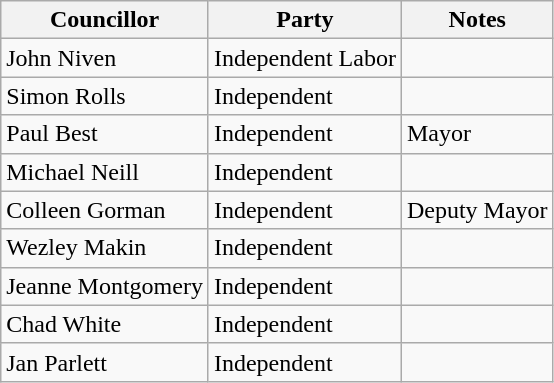<table class="wikitable">
<tr>
<th>Councillor</th>
<th>Party</th>
<th>Notes</th>
</tr>
<tr>
<td>John Niven</td>
<td>Independent Labor</td>
<td></td>
</tr>
<tr>
<td>Simon Rolls</td>
<td>Independent</td>
<td></td>
</tr>
<tr>
<td>Paul Best</td>
<td>Independent</td>
<td>Mayor</td>
</tr>
<tr>
<td>Michael Neill</td>
<td>Independent</td>
<td></td>
</tr>
<tr>
<td>Colleen Gorman</td>
<td>Independent</td>
<td>Deputy Mayor</td>
</tr>
<tr>
<td>Wezley Makin</td>
<td>Independent</td>
<td></td>
</tr>
<tr>
<td>Jeanne Montgomery</td>
<td>Independent</td>
<td></td>
</tr>
<tr>
<td>Chad White</td>
<td>Independent</td>
<td></td>
</tr>
<tr>
<td>Jan Parlett</td>
<td>Independent</td>
<td></td>
</tr>
</table>
